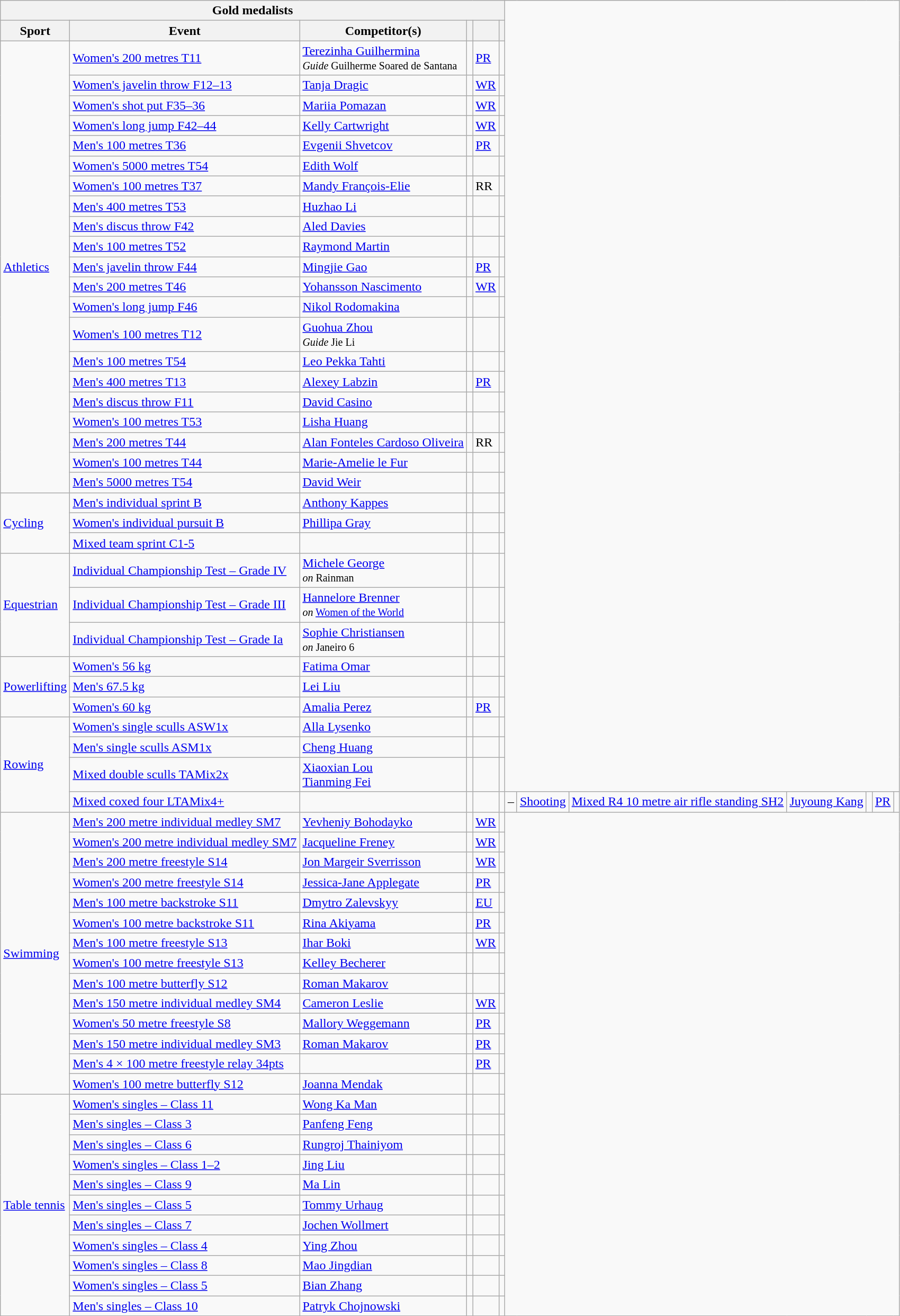<table class="wikitable">
<tr>
<th colspan="6">Gold medalists</th>
</tr>
<tr>
<th>Sport</th>
<th>Event</th>
<th>Competitor(s)</th>
<th></th>
<th></th>
<th></th>
</tr>
<tr>
<td rowspan=21><a href='#'>Athletics</a></td>
<td><a href='#'>Women's 200 metres T11</a></td>
<td><a href='#'>Terezinha Guilhermina</a><br><small><em>Guide</em> Guilherme Soared de Santana</small></td>
<td></td>
<td><a href='#'>PR</a></td>
<td></td>
</tr>
<tr>
<td><a href='#'>Women's javelin throw F12–13</a></td>
<td><a href='#'>Tanja Dragic</a></td>
<td></td>
<td><a href='#'>WR</a></td>
<td></td>
</tr>
<tr>
<td><a href='#'>Women's shot put F35–36</a></td>
<td><a href='#'>Mariia Pomazan</a></td>
<td></td>
<td><a href='#'>WR</a></td>
<td></td>
</tr>
<tr>
<td><a href='#'>Women's long jump F42–44</a></td>
<td><a href='#'>Kelly Cartwright</a></td>
<td></td>
<td><a href='#'>WR</a></td>
<td></td>
</tr>
<tr>
<td><a href='#'>Men's 100 metres T36</a></td>
<td><a href='#'>Evgenii Shvetcov</a></td>
<td></td>
<td><a href='#'>PR</a></td>
<td></td>
</tr>
<tr>
<td><a href='#'>Women's 5000 metres T54</a></td>
<td><a href='#'>Edith Wolf</a></td>
<td></td>
<td></td>
<td></td>
</tr>
<tr>
<td><a href='#'>Women's 100 metres T37</a></td>
<td><a href='#'>Mandy François-Elie</a></td>
<td></td>
<td>RR</td>
<td></td>
</tr>
<tr>
<td><a href='#'>Men's 400 metres T53</a></td>
<td><a href='#'>Huzhao Li</a></td>
<td></td>
<td></td>
<td></td>
</tr>
<tr>
<td><a href='#'>Men's discus throw F42</a></td>
<td><a href='#'>Aled Davies</a></td>
<td></td>
<td></td>
<td></td>
</tr>
<tr>
<td><a href='#'>Men's 100 metres T52</a></td>
<td><a href='#'>Raymond Martin</a></td>
<td></td>
<td></td>
<td></td>
</tr>
<tr>
<td><a href='#'>Men's javelin throw F44</a></td>
<td><a href='#'>Mingjie Gao</a></td>
<td></td>
<td><a href='#'>PR</a></td>
<td></td>
</tr>
<tr>
<td><a href='#'>Men's 200 metres T46</a></td>
<td><a href='#'>Yohansson Nascimento</a></td>
<td></td>
<td><a href='#'>WR</a></td>
<td></td>
</tr>
<tr>
<td><a href='#'>Women's long jump F46</a></td>
<td><a href='#'>Nikol Rodomakina</a></td>
<td></td>
<td></td>
<td></td>
</tr>
<tr>
<td><a href='#'>Women's 100 metres T12</a></td>
<td><a href='#'>Guohua Zhou</a><br><small><em>Guide</em> Jie Li</small></td>
<td></td>
<td></td>
<td></td>
</tr>
<tr>
<td><a href='#'>Men's 100 metres T54</a></td>
<td><a href='#'>Leo Pekka Tahti</a></td>
<td></td>
<td></td>
<td></td>
</tr>
<tr>
<td><a href='#'>Men's 400 metres T13</a></td>
<td><a href='#'>Alexey Labzin</a></td>
<td></td>
<td><a href='#'>PR</a></td>
<td></td>
</tr>
<tr>
<td><a href='#'>Men's discus throw F11</a></td>
<td><a href='#'>David Casino</a></td>
<td></td>
<td></td>
<td></td>
</tr>
<tr>
<td><a href='#'>Women's 100 metres T53</a></td>
<td><a href='#'>Lisha Huang</a></td>
<td></td>
<td></td>
<td></td>
</tr>
<tr>
<td><a href='#'>Men's 200 metres T44</a></td>
<td><a href='#'>Alan Fonteles Cardoso Oliveira</a></td>
<td></td>
<td>RR</td>
<td></td>
</tr>
<tr>
<td><a href='#'>Women's 100 metres T44</a></td>
<td><a href='#'>Marie-Amelie le Fur</a></td>
<td></td>
<td></td>
<td></td>
</tr>
<tr>
<td><a href='#'>Men's 5000 metres T54</a></td>
<td><a href='#'>David Weir</a></td>
<td></td>
<td></td>
<td></td>
</tr>
<tr>
<td rowspan=3><a href='#'>Cycling</a></td>
<td><a href='#'>Men's individual sprint B</a></td>
<td><a href='#'>Anthony Kappes</a></td>
<td></td>
<td></td>
<td></td>
</tr>
<tr>
<td><a href='#'>Women's individual pursuit B</a></td>
<td><a href='#'>Phillipa Gray</a></td>
<td></td>
<td></td>
<td></td>
</tr>
<tr>
<td><a href='#'>Mixed team sprint C1-5</a></td>
<td></td>
<td></td>
<td></td>
<td></td>
</tr>
<tr>
<td rowspan=3><a href='#'>Equestrian</a></td>
<td><a href='#'>Individual Championship Test – Grade IV</a></td>
<td><a href='#'>Michele George</a><br><small><em>on</em> Rainman</small></td>
<td></td>
<td></td>
<td></td>
</tr>
<tr>
<td><a href='#'>Individual Championship Test – Grade III</a></td>
<td><a href='#'>Hannelore Brenner</a><br><small><em>on</em> <a href='#'>Women of the World</a></small></td>
<td></td>
<td></td>
<td></td>
</tr>
<tr>
<td><a href='#'>Individual Championship Test – Grade Ia</a></td>
<td><a href='#'>Sophie Christiansen</a><br><small><em>on</em> Janeiro 6</small></td>
<td></td>
<td></td>
<td></td>
</tr>
<tr>
<td rowspan=3><a href='#'>Powerlifting</a></td>
<td><a href='#'>Women's 56 kg</a></td>
<td><a href='#'>Fatima Omar</a></td>
<td></td>
<td></td>
<td></td>
</tr>
<tr>
<td><a href='#'>Men's 67.5 kg</a></td>
<td><a href='#'>Lei Liu</a></td>
<td></td>
<td></td>
<td></td>
</tr>
<tr>
<td><a href='#'>Women's 60 kg</a></td>
<td><a href='#'>Amalia Perez</a></td>
<td></td>
<td><a href='#'>PR</a></td>
<td></td>
</tr>
<tr>
<td rowspan=4><a href='#'>Rowing</a></td>
<td><a href='#'>Women's single sculls ASW1x</a></td>
<td><a href='#'>Alla Lysenko</a></td>
<td></td>
<td></td>
<td></td>
</tr>
<tr>
<td><a href='#'>Men's single sculls ASM1x</a></td>
<td><a href='#'>Cheng Huang</a></td>
<td></td>
<td></td>
<td></td>
</tr>
<tr>
<td><a href='#'>Mixed double sculls TAMix2x</a></td>
<td><a href='#'>Xiaoxian Lou</a><br><a href='#'>Tianming Fei</a></td>
<td></td>
<td></td>
<td></td>
</tr>
<tr>
<td><a href='#'>Mixed coxed four LTAMix4+</a></td>
<td></td>
<td></td>
<td></td>
<td></td>
<td>–</td>
<td><a href='#'>Shooting</a></td>
<td><a href='#'>Mixed R4 10 metre air rifle standing SH2</a></td>
<td><a href='#'>Juyoung Kang</a></td>
<td></td>
<td><a href='#'>PR</a></td>
<td></td>
</tr>
<tr>
<td rowspan=14><a href='#'>Swimming</a></td>
<td><a href='#'>Men's 200 metre individual medley SM7</a></td>
<td><a href='#'>Yevheniy Bohodayko</a></td>
<td></td>
<td><a href='#'>WR</a></td>
<td></td>
</tr>
<tr>
<td><a href='#'>Women's 200 metre individual medley SM7</a></td>
<td><a href='#'>Jacqueline Freney</a></td>
<td></td>
<td><a href='#'>WR</a></td>
<td></td>
</tr>
<tr>
<td><a href='#'>Men's 200 metre freestyle S14</a></td>
<td><a href='#'>Jon Margeir Sverrisson</a></td>
<td></td>
<td><a href='#'>WR</a></td>
<td></td>
</tr>
<tr>
<td><a href='#'>Women's 200 metre freestyle S14</a></td>
<td><a href='#'>Jessica-Jane Applegate</a></td>
<td></td>
<td><a href='#'>PR</a></td>
<td></td>
</tr>
<tr>
<td><a href='#'>Men's 100 metre backstroke S11</a></td>
<td><a href='#'>Dmytro Zalevskyy</a></td>
<td></td>
<td><a href='#'>EU</a></td>
<td></td>
</tr>
<tr>
<td><a href='#'>Women's 100 metre backstroke S11</a></td>
<td><a href='#'>Rina Akiyama</a></td>
<td></td>
<td><a href='#'>PR</a></td>
<td></td>
</tr>
<tr>
<td><a href='#'>Men's 100 metre freestyle S13</a></td>
<td><a href='#'>Ihar Boki</a></td>
<td></td>
<td><a href='#'>WR</a></td>
<td></td>
</tr>
<tr>
<td><a href='#'>Women's 100 metre freestyle S13</a></td>
<td><a href='#'>Kelley Becherer</a></td>
<td></td>
<td></td>
<td></td>
</tr>
<tr>
<td><a href='#'>Men's 100 metre butterfly S12</a></td>
<td><a href='#'>Roman Makarov</a></td>
<td></td>
<td></td>
<td></td>
</tr>
<tr>
<td><a href='#'>Men's 150 metre individual medley SM4</a></td>
<td><a href='#'>Cameron Leslie</a></td>
<td></td>
<td><a href='#'>WR</a></td>
<td></td>
</tr>
<tr>
<td><a href='#'>Women's 50 metre freestyle S8</a></td>
<td><a href='#'>Mallory Weggemann</a></td>
<td></td>
<td><a href='#'>PR</a></td>
<td></td>
</tr>
<tr>
<td><a href='#'>Men's 150 metre individual medley SM3</a></td>
<td><a href='#'>Roman Makarov</a></td>
<td></td>
<td><a href='#'>PR</a></td>
<td></td>
</tr>
<tr>
<td><a href='#'>Men's 4 × 100 metre freestyle relay 34pts</a></td>
<td></td>
<td></td>
<td><a href='#'>PR</a></td>
<td></td>
</tr>
<tr>
<td><a href='#'>Women's 100 metre butterfly S12</a></td>
<td><a href='#'>Joanna Mendak</a></td>
<td></td>
<td></td>
<td></td>
</tr>
<tr>
<td rowspan=11><a href='#'>Table tennis</a></td>
<td><a href='#'>Women's singles – Class 11</a></td>
<td><a href='#'>Wong Ka Man</a></td>
<td></td>
<td></td>
<td></td>
</tr>
<tr>
<td><a href='#'>Men's singles – Class 3</a></td>
<td><a href='#'>Panfeng Feng</a></td>
<td></td>
<td></td>
<td></td>
</tr>
<tr>
<td><a href='#'>Men's singles – Class 6</a></td>
<td><a href='#'>Rungroj Thainiyom</a></td>
<td></td>
<td></td>
<td></td>
</tr>
<tr>
<td><a href='#'>Women's singles – Class 1–2</a></td>
<td><a href='#'>Jing Liu</a></td>
<td></td>
<td></td>
<td></td>
</tr>
<tr>
<td><a href='#'>Men's singles – Class 9</a></td>
<td><a href='#'>Ma Lin</a></td>
<td></td>
<td></td>
<td></td>
</tr>
<tr>
<td><a href='#'>Men's singles – Class 5</a></td>
<td><a href='#'>Tommy Urhaug</a></td>
<td></td>
<td></td>
<td></td>
</tr>
<tr>
<td><a href='#'>Men's singles – Class 7</a></td>
<td><a href='#'>Jochen Wollmert</a></td>
<td></td>
<td></td>
<td></td>
</tr>
<tr>
<td><a href='#'>Women's singles – Class 4</a></td>
<td><a href='#'>Ying Zhou</a></td>
<td></td>
<td></td>
<td></td>
</tr>
<tr>
<td><a href='#'>Women's singles – Class 8</a></td>
<td><a href='#'>Mao Jingdian</a></td>
<td></td>
<td></td>
<td></td>
</tr>
<tr>
<td><a href='#'>Women's singles – Class 5</a></td>
<td><a href='#'>Bian Zhang</a></td>
<td></td>
<td></td>
<td></td>
</tr>
<tr>
<td><a href='#'>Men's singles – Class 10</a></td>
<td><a href='#'>Patryk Chojnowski</a></td>
<td></td>
<td></td>
<td></td>
</tr>
</table>
